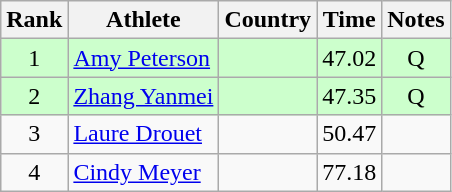<table class="wikitable" style="text-align:center">
<tr>
<th>Rank</th>
<th>Athlete</th>
<th>Country</th>
<th>Time</th>
<th>Notes</th>
</tr>
<tr bgcolor=ccffcc>
<td>1</td>
<td align=left><a href='#'>Amy Peterson</a></td>
<td align=left></td>
<td>47.02</td>
<td>Q</td>
</tr>
<tr bgcolor=ccffcc>
<td>2</td>
<td align=left><a href='#'>Zhang Yanmei</a></td>
<td align=left></td>
<td>47.35</td>
<td>Q</td>
</tr>
<tr>
<td>3</td>
<td align=left><a href='#'>Laure Drouet</a></td>
<td align=left></td>
<td>50.47</td>
<td></td>
</tr>
<tr>
<td>4</td>
<td align=left><a href='#'>Cindy Meyer</a></td>
<td align=left></td>
<td>77.18</td>
<td></td>
</tr>
</table>
